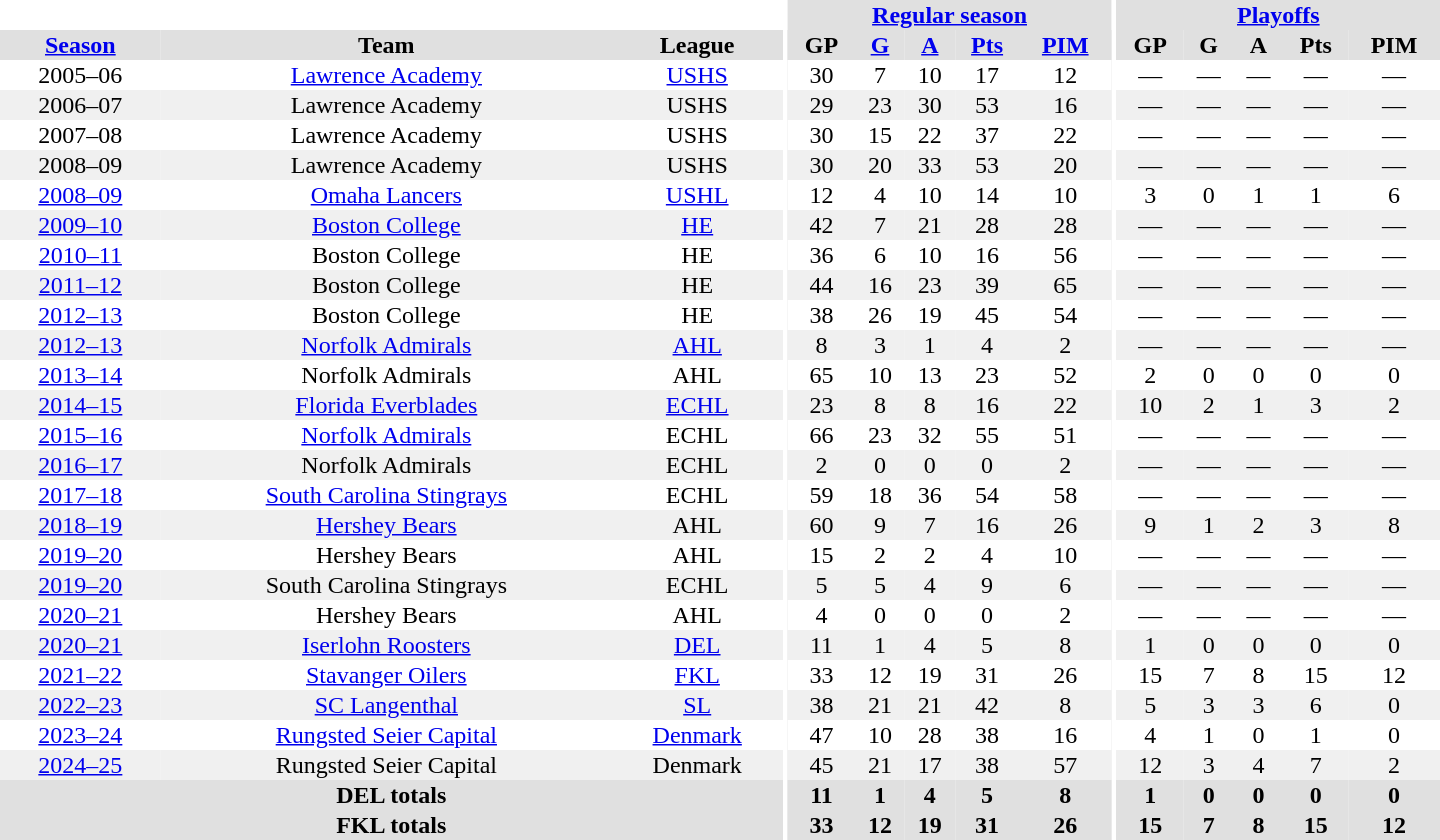<table border="0" cellpadding="1" cellspacing="0" style="text-align:center; width:60em">
<tr bgcolor="#e0e0e0">
<th colspan="3" bgcolor="#ffffff"></th>
<th rowspan="99" bgcolor="#ffffff"></th>
<th colspan="5"><a href='#'>Regular season</a></th>
<th rowspan="99" bgcolor="#ffffff"></th>
<th colspan="5"><a href='#'>Playoffs</a></th>
</tr>
<tr bgcolor="#e0e0e0">
<th><a href='#'>Season</a></th>
<th>Team</th>
<th>League</th>
<th>GP</th>
<th><a href='#'>G</a></th>
<th><a href='#'>A</a></th>
<th><a href='#'>Pts</a></th>
<th><a href='#'>PIM</a></th>
<th>GP</th>
<th>G</th>
<th>A</th>
<th>Pts</th>
<th>PIM</th>
</tr>
<tr>
<td>2005–06</td>
<td><a href='#'>Lawrence Academy</a></td>
<td><a href='#'>USHS</a></td>
<td>30</td>
<td>7</td>
<td>10</td>
<td>17</td>
<td>12</td>
<td>—</td>
<td>—</td>
<td>—</td>
<td>—</td>
<td>—</td>
</tr>
<tr bgcolor="#f0f0f0">
<td>2006–07</td>
<td>Lawrence Academy</td>
<td>USHS</td>
<td>29</td>
<td>23</td>
<td>30</td>
<td>53</td>
<td>16</td>
<td>—</td>
<td>—</td>
<td>—</td>
<td>—</td>
<td>—</td>
</tr>
<tr>
<td>2007–08</td>
<td>Lawrence Academy</td>
<td>USHS</td>
<td>30</td>
<td>15</td>
<td>22</td>
<td>37</td>
<td>22</td>
<td>—</td>
<td>—</td>
<td>—</td>
<td>—</td>
<td>—</td>
</tr>
<tr bgcolor="#f0f0f0">
<td>2008–09</td>
<td>Lawrence Academy</td>
<td>USHS</td>
<td>30</td>
<td>20</td>
<td>33</td>
<td>53</td>
<td>20</td>
<td>—</td>
<td>—</td>
<td>—</td>
<td>—</td>
<td>—</td>
</tr>
<tr>
<td><a href='#'>2008–09</a></td>
<td><a href='#'>Omaha Lancers</a></td>
<td><a href='#'>USHL</a></td>
<td>12</td>
<td>4</td>
<td>10</td>
<td>14</td>
<td>10</td>
<td>3</td>
<td>0</td>
<td>1</td>
<td>1</td>
<td>6</td>
</tr>
<tr bgcolor="#f0f0f0">
<td><a href='#'>2009–10</a></td>
<td><a href='#'>Boston College</a></td>
<td><a href='#'>HE</a></td>
<td>42</td>
<td>7</td>
<td>21</td>
<td>28</td>
<td>28</td>
<td>—</td>
<td>—</td>
<td>—</td>
<td>—</td>
<td>—</td>
</tr>
<tr>
<td><a href='#'>2010–11</a></td>
<td>Boston College</td>
<td>HE</td>
<td>36</td>
<td>6</td>
<td>10</td>
<td>16</td>
<td>56</td>
<td>—</td>
<td>—</td>
<td>—</td>
<td>—</td>
<td>—</td>
</tr>
<tr bgcolor="#f0f0f0">
<td><a href='#'>2011–12</a></td>
<td>Boston College</td>
<td>HE</td>
<td>44</td>
<td>16</td>
<td>23</td>
<td>39</td>
<td>65</td>
<td>—</td>
<td>—</td>
<td>—</td>
<td>—</td>
<td>—</td>
</tr>
<tr>
<td><a href='#'>2012–13</a></td>
<td>Boston College</td>
<td>HE</td>
<td>38</td>
<td>26</td>
<td>19</td>
<td>45</td>
<td>54</td>
<td>—</td>
<td>—</td>
<td>—</td>
<td>—</td>
<td>—</td>
</tr>
<tr bgcolor="#f0f0f0">
<td><a href='#'>2012–13</a></td>
<td><a href='#'>Norfolk Admirals</a></td>
<td><a href='#'>AHL</a></td>
<td>8</td>
<td>3</td>
<td>1</td>
<td>4</td>
<td>2</td>
<td>—</td>
<td>—</td>
<td>—</td>
<td>—</td>
<td>—</td>
</tr>
<tr>
<td><a href='#'>2013–14</a></td>
<td>Norfolk Admirals</td>
<td>AHL</td>
<td>65</td>
<td>10</td>
<td>13</td>
<td>23</td>
<td>52</td>
<td>2</td>
<td>0</td>
<td>0</td>
<td>0</td>
<td>0</td>
</tr>
<tr bgcolor="#f0f0f0">
<td><a href='#'>2014–15</a></td>
<td><a href='#'>Florida Everblades</a></td>
<td><a href='#'>ECHL</a></td>
<td>23</td>
<td>8</td>
<td>8</td>
<td>16</td>
<td>22</td>
<td>10</td>
<td>2</td>
<td>1</td>
<td>3</td>
<td>2</td>
</tr>
<tr>
<td><a href='#'>2015–16</a></td>
<td><a href='#'>Norfolk Admirals</a></td>
<td>ECHL</td>
<td>66</td>
<td>23</td>
<td>32</td>
<td>55</td>
<td>51</td>
<td>—</td>
<td>—</td>
<td>—</td>
<td>—</td>
<td>—</td>
</tr>
<tr bgcolor="#f0f0f0">
<td><a href='#'>2016–17</a></td>
<td>Norfolk Admirals</td>
<td>ECHL</td>
<td>2</td>
<td>0</td>
<td>0</td>
<td>0</td>
<td>2</td>
<td>—</td>
<td>—</td>
<td>—</td>
<td>—</td>
<td>—</td>
</tr>
<tr>
<td><a href='#'>2017–18</a></td>
<td><a href='#'>South Carolina Stingrays</a></td>
<td>ECHL</td>
<td>59</td>
<td>18</td>
<td>36</td>
<td>54</td>
<td>58</td>
<td>—</td>
<td>—</td>
<td>—</td>
<td>—</td>
<td>—</td>
</tr>
<tr bgcolor="#f0f0f0">
<td><a href='#'>2018–19</a></td>
<td><a href='#'>Hershey Bears</a></td>
<td>AHL</td>
<td>60</td>
<td>9</td>
<td>7</td>
<td>16</td>
<td>26</td>
<td>9</td>
<td>1</td>
<td>2</td>
<td>3</td>
<td>8</td>
</tr>
<tr>
<td><a href='#'>2019–20</a></td>
<td>Hershey Bears</td>
<td>AHL</td>
<td>15</td>
<td>2</td>
<td>2</td>
<td>4</td>
<td>10</td>
<td>—</td>
<td>—</td>
<td>—</td>
<td>—</td>
<td>—</td>
</tr>
<tr bgcolor="#f0f0f0">
<td><a href='#'>2019–20</a></td>
<td>South Carolina Stingrays</td>
<td>ECHL</td>
<td>5</td>
<td>5</td>
<td>4</td>
<td>9</td>
<td>6</td>
<td>—</td>
<td>—</td>
<td>—</td>
<td>—</td>
<td>—</td>
</tr>
<tr>
<td><a href='#'>2020–21</a></td>
<td>Hershey Bears</td>
<td>AHL</td>
<td>4</td>
<td>0</td>
<td>0</td>
<td>0</td>
<td>2</td>
<td>—</td>
<td>—</td>
<td>—</td>
<td>—</td>
<td>—</td>
</tr>
<tr bgcolor="#f0f0f0">
<td><a href='#'>2020–21</a></td>
<td><a href='#'>Iserlohn Roosters</a></td>
<td><a href='#'>DEL</a></td>
<td>11</td>
<td>1</td>
<td>4</td>
<td>5</td>
<td>8</td>
<td>1</td>
<td>0</td>
<td>0</td>
<td>0</td>
<td>0</td>
</tr>
<tr>
<td><a href='#'>2021–22</a></td>
<td><a href='#'>Stavanger Oilers</a></td>
<td><a href='#'>FKL</a></td>
<td>33</td>
<td>12</td>
<td>19</td>
<td>31</td>
<td>26</td>
<td>15</td>
<td>7</td>
<td>8</td>
<td>15</td>
<td>12</td>
</tr>
<tr bgcolor="#f0f0f0">
<td><a href='#'>2022–23</a></td>
<td><a href='#'>SC Langenthal</a></td>
<td><a href='#'>SL</a></td>
<td>38</td>
<td>21</td>
<td>21</td>
<td>42</td>
<td>8</td>
<td>5</td>
<td>3</td>
<td>3</td>
<td>6</td>
<td>0</td>
</tr>
<tr>
<td><a href='#'>2023–24</a></td>
<td><a href='#'>Rungsted Seier Capital</a></td>
<td><a href='#'>Denmark</a></td>
<td>47</td>
<td>10</td>
<td>28</td>
<td>38</td>
<td>16</td>
<td>4</td>
<td>1</td>
<td>0</td>
<td>1</td>
<td>0</td>
</tr>
<tr bgcolor="#f0f0f0">
<td><a href='#'>2024–25</a></td>
<td>Rungsted Seier Capital</td>
<td>Denmark</td>
<td>45</td>
<td>21</td>
<td>17</td>
<td>38</td>
<td>57</td>
<td>12</td>
<td>3</td>
<td>4</td>
<td>7</td>
<td>2</td>
</tr>
<tr bgcolor="#e0e0e0">
<th colspan="3">DEL totals</th>
<th>11</th>
<th>1</th>
<th>4</th>
<th>5</th>
<th>8</th>
<th>1</th>
<th>0</th>
<th>0</th>
<th>0</th>
<th>0</th>
</tr>
<tr bgcolor="#e0e0e0">
<th colspan="3">FKL totals</th>
<th>33</th>
<th>12</th>
<th>19</th>
<th>31</th>
<th>26</th>
<th>15</th>
<th>7</th>
<th>8</th>
<th>15</th>
<th>12</th>
</tr>
</table>
